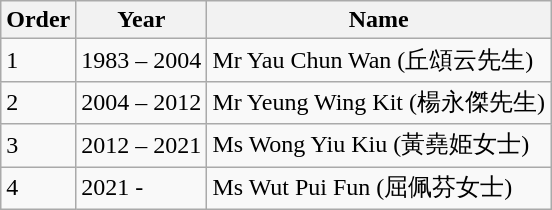<table class="wikitable">
<tr>
<th>Order</th>
<th>Year</th>
<th>Name</th>
</tr>
<tr>
<td>1</td>
<td>1983 – 2004</td>
<td>Mr Yau Chun Wan (丘頌云先生)</td>
</tr>
<tr>
<td>2</td>
<td>2004 – 2012</td>
<td>Mr Yeung Wing Kit (楊永傑先生)</td>
</tr>
<tr>
<td>3</td>
<td>2012 – 2021</td>
<td>Ms Wong Yiu Kiu (黃堯姫女士)</td>
</tr>
<tr>
<td>4</td>
<td>2021 -</td>
<td>Ms Wut Pui Fun (屈佩芬女士)</td>
</tr>
</table>
